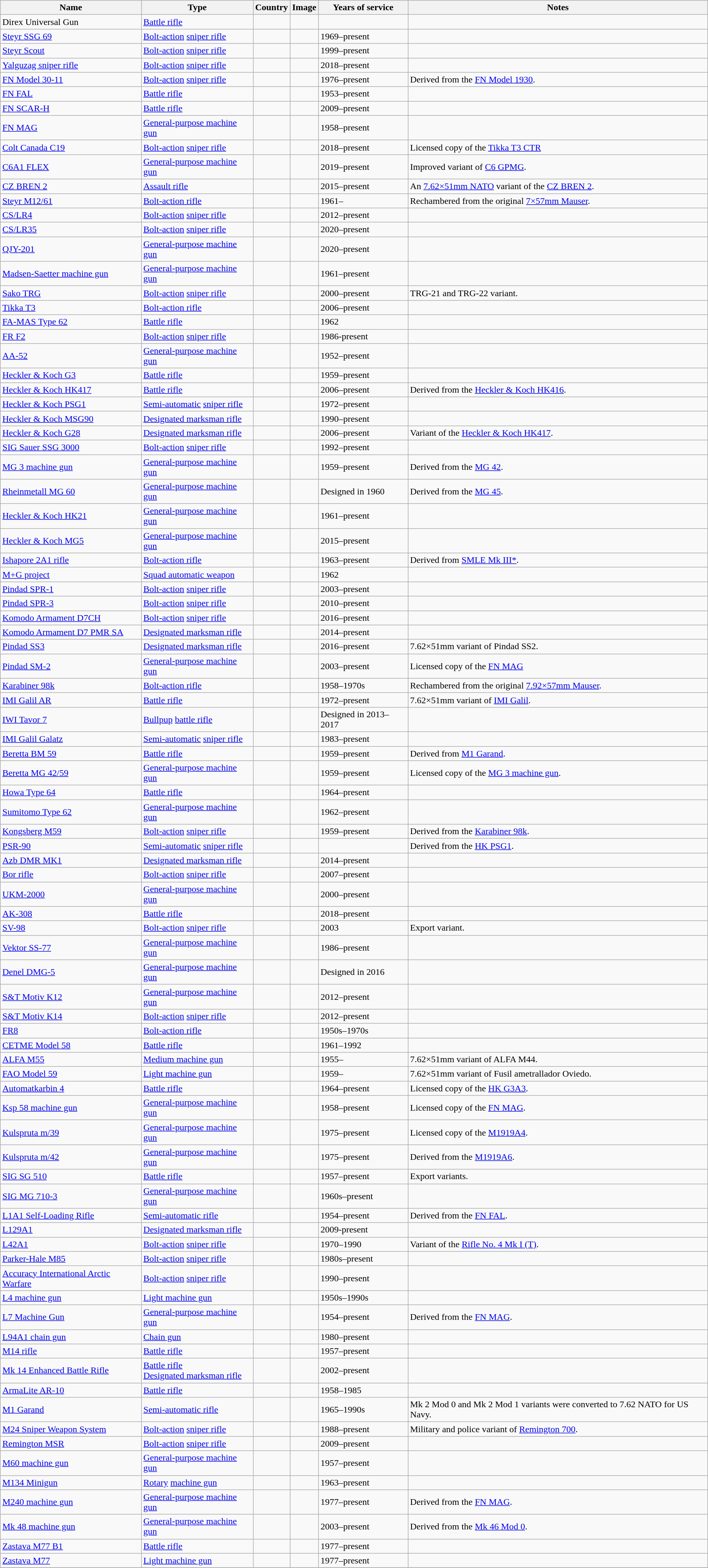<table class="wikitable sortable">
<tr>
<th>Name</th>
<th>Type</th>
<th>Country</th>
<th>Image</th>
<th>Years of service</th>
<th>Notes</th>
</tr>
<tr>
<td>Direx Universal Gun</td>
<td><a href='#'>Battle rifle</a></td>
<td></td>
<td></td>
<td></td>
<td></td>
</tr>
<tr>
<td><a href='#'>Steyr SSG 69</a></td>
<td><a href='#'>Bolt-action</a> <a href='#'>sniper rifle</a></td>
<td></td>
<td></td>
<td>1969–present</td>
<td></td>
</tr>
<tr>
<td><a href='#'>Steyr Scout</a></td>
<td><a href='#'>Bolt-action</a> <a href='#'>sniper rifle</a></td>
<td></td>
<td></td>
<td>1999–present</td>
<td></td>
</tr>
<tr>
<td><a href='#'>Yalguzag sniper rifle</a></td>
<td><a href='#'>Bolt-action</a> <a href='#'>sniper rifle</a></td>
<td></td>
<td></td>
<td>2018–present</td>
<td></td>
</tr>
<tr>
<td><a href='#'>FN Model 30-11</a></td>
<td><a href='#'>Bolt-action</a> <a href='#'>sniper rifle</a></td>
<td></td>
<td></td>
<td>1976–present</td>
<td>Derived from the <a href='#'>FN Model 1930</a>.</td>
</tr>
<tr>
<td><a href='#'>FN FAL</a></td>
<td><a href='#'>Battle rifle</a></td>
<td></td>
<td></td>
<td>1953–present</td>
<td></td>
</tr>
<tr>
<td><a href='#'>FN SCAR-H</a></td>
<td><a href='#'>Battle rifle</a></td>
<td></td>
<td></td>
<td>2009–present</td>
<td></td>
</tr>
<tr>
<td><a href='#'>FN MAG</a></td>
<td><a href='#'>General-purpose machine gun</a></td>
<td></td>
<td></td>
<td>1958–present</td>
<td></td>
</tr>
<tr>
<td><a href='#'>Colt Canada C19</a></td>
<td><a href='#'>Bolt-action</a> <a href='#'>sniper rifle</a></td>
<td></td>
<td></td>
<td>2018–present</td>
<td>Licensed copy of the <a href='#'>Tikka T3 CTR</a></td>
</tr>
<tr>
<td><a href='#'>C6A1 FLEX</a></td>
<td><a href='#'>General-purpose machine gun</a></td>
<td></td>
<td></td>
<td>2019–present</td>
<td>Improved variant of <a href='#'>C6 GPMG</a>.</td>
</tr>
<tr>
<td><a href='#'>CZ BREN 2</a></td>
<td><a href='#'>Assault rifle</a></td>
<td></td>
<td></td>
<td>2015–present</td>
<td>An <a href='#'>7.62×51mm NATO</a> variant of the <a href='#'>CZ BREN 2</a>.</td>
</tr>
<tr>
<td><a href='#'>Steyr M12/61</a></td>
<td><a href='#'>Bolt-action rifle</a></td>
<td></td>
<td></td>
<td>1961–</td>
<td>Rechambered from the original <a href='#'>7×57mm Mauser</a>.</td>
</tr>
<tr>
<td><a href='#'>CS/LR4</a></td>
<td><a href='#'>Bolt-action</a> <a href='#'>sniper rifle</a></td>
<td></td>
<td></td>
<td>2012–present</td>
<td></td>
</tr>
<tr>
<td><a href='#'>CS/LR35</a></td>
<td><a href='#'>Bolt-action</a> <a href='#'>sniper rifle</a></td>
<td></td>
<td></td>
<td>2020–present</td>
<td></td>
</tr>
<tr>
<td><a href='#'>QJY-201</a></td>
<td><a href='#'>General-purpose machine gun</a></td>
<td></td>
<td></td>
<td>2020–present</td>
<td></td>
</tr>
<tr>
<td><a href='#'>Madsen-Saetter machine gun</a></td>
<td><a href='#'>General-purpose machine gun</a></td>
<td></td>
<td></td>
<td>1961–present</td>
<td></td>
</tr>
<tr>
<td><a href='#'>Sako TRG</a></td>
<td><a href='#'>Bolt-action</a> <a href='#'>sniper rifle</a></td>
<td></td>
<td></td>
<td>2000–present</td>
<td>TRG-21 and TRG-22 variant.</td>
</tr>
<tr>
<td><a href='#'>Tikka T3</a></td>
<td><a href='#'>Bolt-action rifle</a></td>
<td></td>
<td></td>
<td>2006–present</td>
<td></td>
</tr>
<tr>
<td><a href='#'>FA-MAS Type 62</a></td>
<td><a href='#'>Battle rifle</a></td>
<td></td>
<td></td>
<td>1962</td>
<td></td>
</tr>
<tr>
<td><a href='#'>FR F2</a></td>
<td><a href='#'>Bolt-action</a> <a href='#'>sniper rifle</a></td>
<td></td>
<td></td>
<td>1986-present</td>
<td></td>
</tr>
<tr>
<td><a href='#'>AA-52</a></td>
<td><a href='#'>General-purpose machine gun</a></td>
<td></td>
<td></td>
<td>1952–present</td>
<td></td>
</tr>
<tr>
<td><a href='#'>Heckler & Koch G3</a></td>
<td><a href='#'>Battle rifle</a></td>
<td></td>
<td></td>
<td>1959–present</td>
<td></td>
</tr>
<tr>
<td><a href='#'>Heckler & Koch HK417</a></td>
<td><a href='#'>Battle rifle</a></td>
<td></td>
<td></td>
<td>2006–present</td>
<td>Derived from the <a href='#'>Heckler & Koch HK416</a>.</td>
</tr>
<tr>
<td><a href='#'>Heckler & Koch PSG1</a></td>
<td><a href='#'>Semi-automatic</a> <a href='#'>sniper rifle</a></td>
<td></td>
<td></td>
<td>1972–present</td>
<td></td>
</tr>
<tr>
<td><a href='#'>Heckler & Koch MSG90</a></td>
<td><a href='#'>Designated marksman rifle</a></td>
<td></td>
<td></td>
<td>1990–present</td>
<td></td>
</tr>
<tr>
<td><a href='#'>Heckler & Koch G28</a></td>
<td><a href='#'>Designated marksman rifle</a></td>
<td></td>
<td></td>
<td>2006–present</td>
<td>Variant of the <a href='#'>Heckler & Koch HK417</a>.</td>
</tr>
<tr>
<td><a href='#'>SIG Sauer SSG 3000</a></td>
<td><a href='#'>Bolt-action</a> <a href='#'>sniper rifle</a></td>
<td></td>
<td></td>
<td>1992–present</td>
<td></td>
</tr>
<tr>
<td><a href='#'>MG 3 machine gun</a></td>
<td><a href='#'>General-purpose machine gun</a></td>
<td></td>
<td></td>
<td>1959–present</td>
<td>Derived from the <a href='#'>MG 42</a>.</td>
</tr>
<tr>
<td><a href='#'>Rheinmetall MG 60</a></td>
<td><a href='#'>General-purpose machine gun</a></td>
<td></td>
<td></td>
<td>Designed in 1960</td>
<td>Derived from the <a href='#'>MG 45</a>.</td>
</tr>
<tr>
<td><a href='#'>Heckler & Koch HK21</a></td>
<td><a href='#'>General-purpose machine gun</a></td>
<td></td>
<td></td>
<td>1961–present</td>
<td></td>
</tr>
<tr>
<td><a href='#'>Heckler & Koch MG5</a></td>
<td><a href='#'>General-purpose machine gun</a></td>
<td></td>
<td></td>
<td>2015–present</td>
<td></td>
</tr>
<tr>
<td><a href='#'>Ishapore 2A1 rifle</a></td>
<td><a href='#'>Bolt-action rifle</a></td>
<td></td>
<td></td>
<td>1963–present</td>
<td>Derived from <a href='#'>SMLE Mk III*</a>.</td>
</tr>
<tr>
<td><a href='#'>M+G project</a></td>
<td><a href='#'>Squad automatic weapon</a></td>
<td></td>
<td></td>
<td>1962</td>
<td></td>
</tr>
<tr>
<td><a href='#'>Pindad SPR-1</a></td>
<td><a href='#'>Bolt-action</a> <a href='#'>sniper rifle</a></td>
<td></td>
<td></td>
<td>2003–present</td>
<td></td>
</tr>
<tr>
<td><a href='#'>Pindad SPR-3</a></td>
<td><a href='#'>Bolt-action</a> <a href='#'>sniper rifle</a></td>
<td></td>
<td></td>
<td>2010–present</td>
<td></td>
</tr>
<tr>
<td><a href='#'>Komodo Armament D7CH</a></td>
<td><a href='#'>Bolt-action</a> <a href='#'>sniper rifle</a></td>
<td></td>
<td></td>
<td>2016–present</td>
<td></td>
</tr>
<tr>
<td><a href='#'>Komodo Armament D7 PMR SA</a></td>
<td><a href='#'>Designated marksman rifle</a></td>
<td></td>
<td></td>
<td>2014–present</td>
<td></td>
</tr>
<tr>
<td><a href='#'>Pindad SS3</a></td>
<td><a href='#'>Designated marksman rifle</a></td>
<td></td>
<td></td>
<td>2016–present</td>
<td>7.62×51mm variant of Pindad SS2.</td>
</tr>
<tr>
<td><a href='#'>Pindad SM-2</a></td>
<td><a href='#'>General-purpose machine gun</a></td>
<td></td>
<td></td>
<td>2003–present</td>
<td>Licensed copy of the <a href='#'>FN MAG</a></td>
</tr>
<tr>
<td><a href='#'>Karabiner 98k</a></td>
<td><a href='#'>Bolt-action rifle</a></td>
<td></td>
<td></td>
<td>1958–1970s</td>
<td>Rechambered from the original <a href='#'>7.92×57mm Mauser</a>.</td>
</tr>
<tr>
<td><a href='#'>IMI Galil AR</a></td>
<td><a href='#'>Battle rifle</a></td>
<td></td>
<td></td>
<td>1972–present</td>
<td>7.62×51mm variant of <a href='#'>IMI Galil</a>.</td>
</tr>
<tr>
<td><a href='#'>IWI Tavor 7</a></td>
<td><a href='#'>Bullpup</a> <a href='#'>battle rifle</a></td>
<td></td>
<td></td>
<td>Designed in 2013–2017</td>
<td></td>
</tr>
<tr>
<td><a href='#'>IMI Galil Galatz</a></td>
<td><a href='#'>Semi-automatic</a> <a href='#'>sniper rifle</a></td>
<td></td>
<td></td>
<td>1983–present</td>
<td></td>
</tr>
<tr>
<td><a href='#'>Beretta BM 59</a></td>
<td><a href='#'>Battle rifle</a></td>
<td></td>
<td></td>
<td>1959–present</td>
<td>Derived from <a href='#'>M1 Garand</a>.</td>
</tr>
<tr>
<td><a href='#'>Beretta MG 42/59</a></td>
<td><a href='#'>General-purpose machine gun</a></td>
<td></td>
<td></td>
<td>1959–present</td>
<td>Licensed copy of the <a href='#'>MG 3 machine gun</a>.</td>
</tr>
<tr>
<td><a href='#'>Howa Type 64</a></td>
<td><a href='#'>Battle rifle</a></td>
<td></td>
<td></td>
<td>1964–present</td>
<td></td>
</tr>
<tr>
<td><a href='#'>Sumitomo Type 62</a></td>
<td><a href='#'>General-purpose machine gun</a></td>
<td></td>
<td></td>
<td>1962–present</td>
<td></td>
</tr>
<tr>
<td><a href='#'>Kongsberg M59</a></td>
<td><a href='#'>Bolt-action</a> <a href='#'>sniper rifle</a></td>
<td></td>
<td></td>
<td>1959–present</td>
<td>Derived from the <a href='#'>Karabiner 98k</a>.</td>
</tr>
<tr>
<td><a href='#'>PSR-90</a></td>
<td><a href='#'>Semi-automatic</a> <a href='#'>sniper rifle</a></td>
<td></td>
<td></td>
<td></td>
<td>Derived from the <a href='#'>HK PSG1</a>.</td>
</tr>
<tr>
<td><a href='#'>Azb DMR MK1</a></td>
<td><a href='#'>Designated marksman rifle</a></td>
<td></td>
<td></td>
<td>2014–present</td>
<td></td>
</tr>
<tr>
<td><a href='#'>Bor rifle</a></td>
<td><a href='#'>Bolt-action</a> <a href='#'>sniper rifle</a></td>
<td></td>
<td></td>
<td>2007–present</td>
<td></td>
</tr>
<tr>
<td><a href='#'>UKM-2000</a></td>
<td><a href='#'>General-purpose machine gun</a></td>
<td></td>
<td></td>
<td>2000–present</td>
<td></td>
</tr>
<tr>
<td><a href='#'>AK-308</a></td>
<td><a href='#'>Battle rifle</a></td>
<td></td>
<td></td>
<td>2018–present</td>
<td></td>
</tr>
<tr>
<td><a href='#'>SV-98</a></td>
<td><a href='#'>Bolt-action</a> <a href='#'>sniper rifle</a></td>
<td></td>
<td></td>
<td>2003</td>
<td>Export variant.</td>
</tr>
<tr>
<td><a href='#'>Vektor SS-77</a></td>
<td><a href='#'>General-purpose machine gun</a></td>
<td></td>
<td></td>
<td>1986–present</td>
<td></td>
</tr>
<tr>
<td><a href='#'>Denel DMG-5</a></td>
<td><a href='#'>General-purpose machine gun</a></td>
<td></td>
<td></td>
<td>Designed in 2016</td>
<td></td>
</tr>
<tr>
<td><a href='#'>S&T Motiv K12</a></td>
<td><a href='#'>General-purpose machine gun</a></td>
<td></td>
<td></td>
<td>2012–present</td>
<td></td>
</tr>
<tr>
<td><a href='#'>S&T Motiv K14</a></td>
<td><a href='#'>Bolt-action</a> <a href='#'>sniper rifle</a></td>
<td></td>
<td></td>
<td>2012–present</td>
<td></td>
</tr>
<tr>
<td><a href='#'>FR8</a></td>
<td><a href='#'>Bolt-action rifle</a></td>
<td></td>
<td></td>
<td>1950s–1970s</td>
<td></td>
</tr>
<tr>
<td><a href='#'>CETME Model 58</a></td>
<td><a href='#'>Battle rifle</a></td>
<td></td>
<td></td>
<td>1961–1992</td>
<td></td>
</tr>
<tr>
<td><a href='#'>ALFA M55</a></td>
<td><a href='#'>Medium machine gun</a></td>
<td></td>
<td></td>
<td>1955–</td>
<td>7.62×51mm variant of ALFA M44.</td>
</tr>
<tr>
<td><a href='#'>FAO Model 59</a></td>
<td><a href='#'>Light machine gun</a></td>
<td></td>
<td></td>
<td>1959–</td>
<td>7.62×51mm variant of Fusil ametrallador Oviedo.</td>
</tr>
<tr>
<td><a href='#'>Automatkarbin 4</a></td>
<td><a href='#'>Battle rifle</a></td>
<td></td>
<td></td>
<td>1964–present</td>
<td>Licensed copy of the <a href='#'>HK G3A3</a>.</td>
</tr>
<tr>
<td><a href='#'>Ksp 58 machine gun</a></td>
<td><a href='#'>General-purpose machine gun</a></td>
<td></td>
<td></td>
<td>1958–present</td>
<td>Licensed copy of the <a href='#'>FN MAG</a>.</td>
</tr>
<tr>
<td><a href='#'>Kulspruta m/39</a></td>
<td><a href='#'>General-purpose machine gun</a></td>
<td></td>
<td></td>
<td>1975–present</td>
<td>Licensed copy of the <a href='#'>M1919A4</a>.</td>
</tr>
<tr>
<td><a href='#'>Kulspruta m/42</a></td>
<td><a href='#'>General-purpose machine gun</a></td>
<td></td>
<td></td>
<td>1975–present</td>
<td>Derived from the <a href='#'>M1919A6</a>.</td>
</tr>
<tr>
<td><a href='#'>SIG SG 510</a></td>
<td><a href='#'>Battle rifle</a></td>
<td></td>
<td></td>
<td>1957–present</td>
<td>Export variants.</td>
</tr>
<tr>
<td><a href='#'>SIG MG 710-3</a></td>
<td><a href='#'>General-purpose machine gun</a></td>
<td></td>
<td></td>
<td>1960s–present</td>
<td></td>
</tr>
<tr>
<td><a href='#'>L1A1 Self-Loading Rifle</a></td>
<td><a href='#'>Semi-automatic rifle</a></td>
<td></td>
<td></td>
<td>1954–present</td>
<td>Derived from the <a href='#'>FN FAL</a>.</td>
</tr>
<tr>
<td><a href='#'>L129A1</a></td>
<td><a href='#'>Designated marksman rifle</a></td>
<td></td>
<td></td>
<td>2009-present</td>
<td></td>
</tr>
<tr>
<td><a href='#'>L42A1</a></td>
<td><a href='#'>Bolt-action</a> <a href='#'>sniper rifle</a></td>
<td></td>
<td></td>
<td>1970–1990</td>
<td>Variant of the <a href='#'>Rifle No. 4 Mk I (T)</a>.</td>
</tr>
<tr>
<td><a href='#'>Parker-Hale M85</a></td>
<td><a href='#'>Bolt-action</a> <a href='#'>sniper rifle</a></td>
<td></td>
<td></td>
<td>1980s–present</td>
<td></td>
</tr>
<tr>
<td><a href='#'>Accuracy International Arctic Warfare</a></td>
<td><a href='#'>Bolt-action</a> <a href='#'>sniper rifle</a></td>
<td></td>
<td></td>
<td>1990–present</td>
<td></td>
</tr>
<tr>
<td><a href='#'>L4 machine gun</a></td>
<td><a href='#'>Light machine gun</a></td>
<td></td>
<td></td>
<td>1950s–1990s</td>
<td></td>
</tr>
<tr>
<td><a href='#'>L7 Machine Gun</a></td>
<td><a href='#'>General-purpose machine gun</a></td>
<td></td>
<td></td>
<td>1954–present</td>
<td>Derived from the <a href='#'>FN MAG</a>.</td>
</tr>
<tr>
<td><a href='#'>L94A1 chain gun</a></td>
<td><a href='#'>Chain gun</a></td>
<td></td>
<td></td>
<td>1980–present</td>
<td></td>
</tr>
<tr>
<td><a href='#'>M14 rifle</a></td>
<td><a href='#'>Battle rifle</a></td>
<td></td>
<td></td>
<td>1957–present</td>
<td></td>
</tr>
<tr>
<td><a href='#'>Mk 14 Enhanced Battle Rifle</a></td>
<td><a href='#'>Battle rifle</a><br><a href='#'>Designated marksman rifle</a></td>
<td></td>
<td></td>
<td>2002–present</td>
<td></td>
</tr>
<tr>
<td><a href='#'>ArmaLite AR-10</a></td>
<td><a href='#'>Battle rifle</a></td>
<td></td>
<td></td>
<td>1958–1985</td>
<td></td>
</tr>
<tr>
<td><a href='#'>M1 Garand</a></td>
<td><a href='#'>Semi-automatic rifle</a></td>
<td></td>
<td></td>
<td>1965–1990s</td>
<td>Mk 2 Mod 0 and Mk 2 Mod 1 variants were converted to 7.62 NATO for US Navy.</td>
</tr>
<tr>
<td><a href='#'>M24 Sniper Weapon System</a></td>
<td><a href='#'>Bolt-action</a> <a href='#'>sniper rifle</a></td>
<td></td>
<td></td>
<td>1988–present</td>
<td>Military and police variant of <a href='#'>Remington 700</a>.</td>
</tr>
<tr>
<td><a href='#'>Remington MSR</a></td>
<td><a href='#'>Bolt-action</a> <a href='#'>sniper rifle</a></td>
<td></td>
<td></td>
<td>2009–present</td>
<td></td>
</tr>
<tr>
<td><a href='#'>M60 machine gun</a></td>
<td><a href='#'>General-purpose machine gun</a></td>
<td></td>
<td></td>
<td>1957–present</td>
<td></td>
</tr>
<tr>
<td><a href='#'>M134 Minigun</a></td>
<td><a href='#'>Rotary</a> <a href='#'>machine gun</a></td>
<td></td>
<td></td>
<td>1963–present</td>
<td></td>
</tr>
<tr>
<td><a href='#'>M240 machine gun</a></td>
<td><a href='#'>General-purpose machine gun</a></td>
<td></td>
<td></td>
<td>1977–present</td>
<td>Derived from the <a href='#'>FN MAG</a>.</td>
</tr>
<tr>
<td><a href='#'>Mk 48 machine gun</a></td>
<td><a href='#'>General-purpose machine gun</a></td>
<td></td>
<td></td>
<td>2003–present</td>
<td>Derived from the <a href='#'>Mk 46 Mod 0</a>.</td>
</tr>
<tr>
<td><a href='#'>Zastava M77 B1</a></td>
<td><a href='#'>Battle rifle</a></td>
<td></td>
<td></td>
<td>1977–present</td>
<td></td>
</tr>
<tr>
<td><a href='#'>Zastava M77</a></td>
<td><a href='#'>Light machine gun</a></td>
<td></td>
<td></td>
<td>1977–present</td>
<td></td>
</tr>
<tr>
</tr>
</table>
